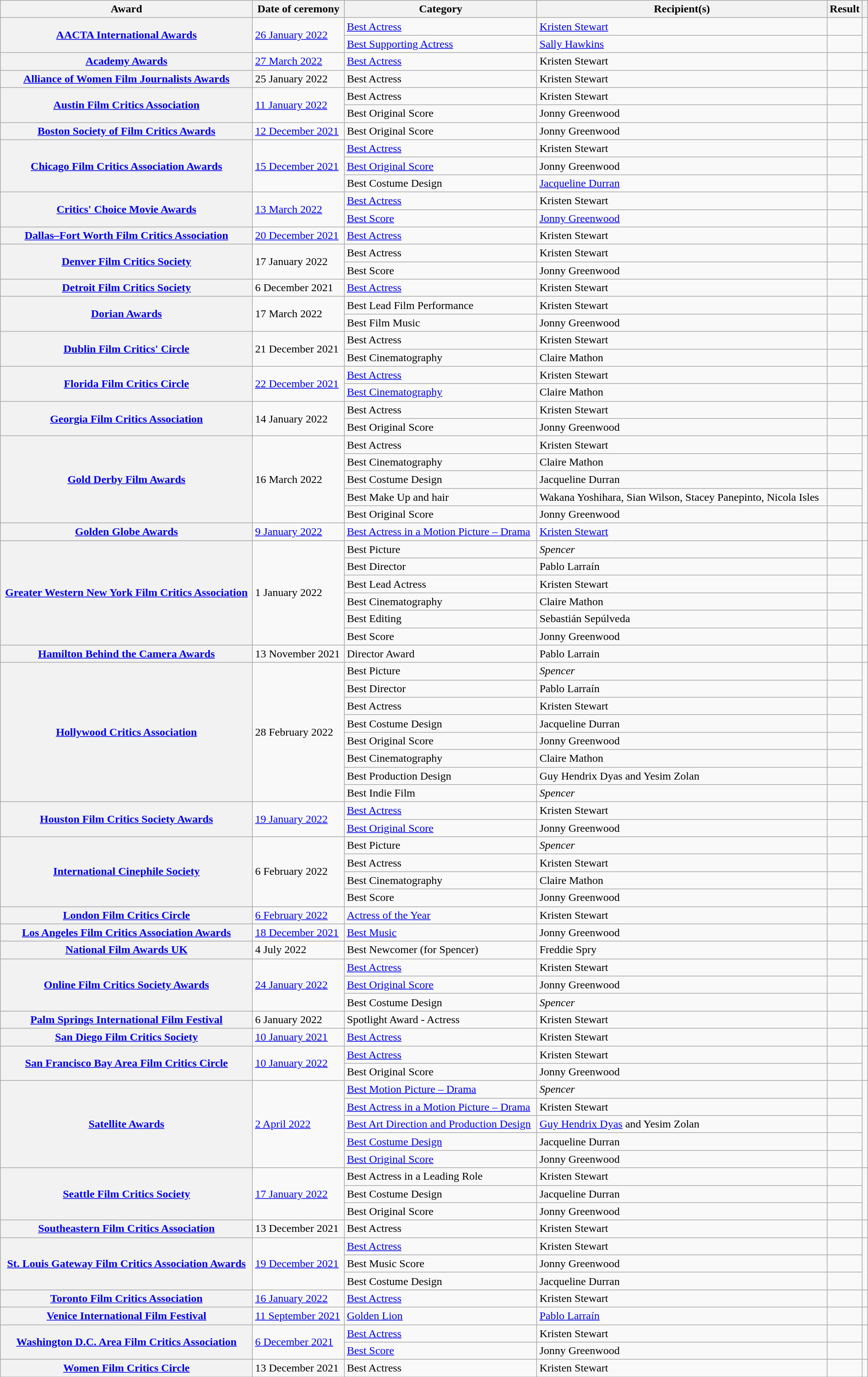<table class="wikitable sortable plainrowheaders" style="width: 100%;">
<tr>
<th scope="col">Award</th>
<th scope="col">Date of ceremony</th>
<th scope="col">Category</th>
<th scope="col">Recipient(s)</th>
<th scope="col">Result</th>
<th scope="col" class="unsortable"></th>
</tr>
<tr>
<th scope="row" rowspan="2"><a href='#'>AACTA International Awards</a></th>
<td rowspan="2"><a href='#'>26 January 2022</a></td>
<td><a href='#'>Best Actress</a></td>
<td><a href='#'>Kristen Stewart</a></td>
<td></td>
<td rowspan="2"></td>
</tr>
<tr>
<td><a href='#'>Best Supporting Actress</a></td>
<td><a href='#'>Sally Hawkins</a></td>
<td></td>
</tr>
<tr>
<th scope="row"><a href='#'>Academy Awards</a></th>
<td><a href='#'>27 March 2022</a></td>
<td><a href='#'>Best Actress</a></td>
<td>Kristen Stewart</td>
<td></td>
<td></td>
</tr>
<tr>
<th scope="row"><a href='#'>Alliance of Women Film Journalists Awards</a></th>
<td>25 January 2022</td>
<td>Best Actress</td>
<td>Kristen Stewart</td>
<td></td>
<td></td>
</tr>
<tr>
<th scope="row" rowspan="2"><a href='#'>Austin Film Critics Association</a></th>
<td rowspan="2"><a href='#'>11 January 2022</a></td>
<td>Best Actress</td>
<td>Kristen Stewart</td>
<td></td>
<td rowspan="2"></td>
</tr>
<tr>
<td>Best Original Score</td>
<td>Jonny Greenwood</td>
<td></td>
</tr>
<tr>
<th scope="row"><a href='#'>Boston Society of Film Critics Awards</a></th>
<td><a href='#'>12 December 2021</a></td>
<td>Best Original Score</td>
<td>Jonny Greenwood</td>
<td></td>
<td></td>
</tr>
<tr>
<th scope="row" rowspan="3"><a href='#'>Chicago Film Critics Association Awards</a></th>
<td rowspan="3"><a href='#'>15 December 2021</a></td>
<td><a href='#'>Best Actress</a></td>
<td>Kristen Stewart</td>
<td></td>
<td rowspan="3"></td>
</tr>
<tr>
<td><a href='#'>Best Original Score</a></td>
<td>Jonny Greenwood</td>
<td></td>
</tr>
<tr>
<td>Best Costume Design</td>
<td><a href='#'>Jacqueline Durran</a></td>
<td></td>
</tr>
<tr>
<th scope="row" rowspan="2"><a href='#'>Critics' Choice Movie Awards</a></th>
<td rowspan="2"><a href='#'>13 March 2022</a></td>
<td><a href='#'>Best Actress</a></td>
<td>Kristen Stewart</td>
<td></td>
<td rowspan="2"></td>
</tr>
<tr>
<td><a href='#'>Best Score</a></td>
<td><a href='#'>Jonny Greenwood</a></td>
<td></td>
</tr>
<tr>
<th scope="row"><a href='#'>Dallas–Fort Worth Film Critics Association</a></th>
<td><a href='#'>20 December 2021</a></td>
<td><a href='#'>Best Actress</a></td>
<td>Kristen Stewart</td>
<td></td>
<td></td>
</tr>
<tr>
<th scope="row" rowspan="2"><a href='#'>Denver Film Critics Society</a></th>
<td rowspan="2">17 January 2022</td>
<td>Best Actress</td>
<td>Kristen Stewart</td>
<td></td>
<td rowspan="2"></td>
</tr>
<tr>
<td>Best Score</td>
<td>Jonny Greenwood</td>
<td></td>
</tr>
<tr>
<th scope="row"><a href='#'>Detroit Film Critics Society</a></th>
<td>6 December 2021</td>
<td><a href='#'>Best Actress</a></td>
<td>Kristen Stewart</td>
<td></td>
<td></td>
</tr>
<tr>
<th scope="row" rowspan="2"><a href='#'>Dorian Awards</a></th>
<td rowspan="2">17 March 2022</td>
<td>Best Lead Film Performance</td>
<td>Kristen Stewart</td>
<td></td>
<td rowspan="2"></td>
</tr>
<tr>
<td>Best Film Music</td>
<td>Jonny Greenwood</td>
<td></td>
</tr>
<tr>
<th scope="row" rowspan="2"><a href='#'>Dublin Film Critics' Circle</a></th>
<td rowspan="2">21 December 2021</td>
<td>Best Actress</td>
<td>Kristen Stewart</td>
<td></td>
<td rowspan="2"></td>
</tr>
<tr>
<td>Best Cinematography</td>
<td>Claire Mathon</td>
<td></td>
</tr>
<tr>
<th scope="row" rowspan="2"><a href='#'>Florida Film Critics Circle</a></th>
<td rowspan="2"><a href='#'>22 December 2021</a></td>
<td><a href='#'>Best Actress</a></td>
<td>Kristen Stewart</td>
<td></td>
<td rowspan="2"></td>
</tr>
<tr>
<td><a href='#'>Best Cinematography</a></td>
<td>Claire Mathon</td>
<td></td>
</tr>
<tr>
<th scope="row" rowspan="2"><a href='#'>Georgia Film Critics Association</a></th>
<td rowspan="2">14 January 2022</td>
<td>Best Actress</td>
<td>Kristen Stewart</td>
<td></td>
<td rowspan="2"></td>
</tr>
<tr>
<td>Best Original Score</td>
<td>Jonny Greenwood</td>
<td></td>
</tr>
<tr>
<th scope="row" rowspan="5"><a href='#'>Gold Derby Film Awards</a></th>
<td rowspan="5">16 March 2022</td>
<td>Best Actress</td>
<td>Kristen Stewart</td>
<td></td>
<td rowspan="5"></td>
</tr>
<tr>
<td>Best Cinematography</td>
<td>Claire Mathon</td>
<td></td>
</tr>
<tr>
<td>Best Costume Design</td>
<td>Jacqueline Durran</td>
<td></td>
</tr>
<tr>
<td>Best Make Up and hair</td>
<td>Wakana Yoshihara, Sian Wilson, Stacey Panepinto, Nicola Isles</td>
<td></td>
</tr>
<tr>
<td>Best Original Score</td>
<td>Jonny Greenwood</td>
<td></td>
</tr>
<tr>
<th scope="row"><a href='#'>Golden Globe Awards</a></th>
<td><a href='#'>9 January 2022</a></td>
<td><a href='#'>Best Actress in a Motion Picture – Drama</a></td>
<td><a href='#'>Kristen Stewart</a></td>
<td></td>
<td></td>
</tr>
<tr>
<th scope="row" rowspan="6"><a href='#'>Greater Western New York Film Critics Association</a></th>
<td rowspan="6">1 January 2022</td>
<td>Best Picture</td>
<td><em>Spencer</em></td>
<td></td>
<td rowspan="6" align=center></td>
</tr>
<tr>
<td>Best Director</td>
<td>Pablo Larraín</td>
<td></td>
</tr>
<tr>
<td>Best Lead Actress</td>
<td>Kristen Stewart</td>
<td></td>
</tr>
<tr>
<td>Best Cinematography</td>
<td>Claire Mathon</td>
<td></td>
</tr>
<tr>
<td>Best Editing</td>
<td>Sebastián Sepúlveda</td>
<td></td>
</tr>
<tr>
<td>Best Score</td>
<td>Jonny Greenwood</td>
<td></td>
</tr>
<tr>
<th scope="row"><a href='#'>Hamilton Behind the Camera Awards</a></th>
<td>13 November 2021</td>
<td>Director Award</td>
<td>Pablo Larrain</td>
<td></td>
<td></td>
</tr>
<tr>
<th scope="row" rowspan="8"><a href='#'>Hollywood Critics Association</a></th>
<td rowspan="8">28 February 2022</td>
<td>Best Picture</td>
<td><em>Spencer</em></td>
<td></td>
<td rowspan="8"></td>
</tr>
<tr>
<td>Best Director</td>
<td>Pablo Larraín</td>
<td></td>
</tr>
<tr>
<td>Best Actress</td>
<td>Kristen Stewart</td>
<td></td>
</tr>
<tr>
<td>Best Costume Design</td>
<td>Jacqueline Durran</td>
<td></td>
</tr>
<tr>
<td>Best Original Score</td>
<td>Jonny Greenwood</td>
<td></td>
</tr>
<tr>
<td>Best Cinematography</td>
<td>Claire Mathon</td>
<td></td>
</tr>
<tr>
<td>Best Production Design</td>
<td>Guy Hendrix Dyas and Yesim Zolan</td>
<td></td>
</tr>
<tr>
<td>Best Indie Film</td>
<td><em>Spencer</em></td>
<td></td>
</tr>
<tr>
<th scope="row" rowspan="2"><a href='#'>Houston Film Critics Society Awards</a></th>
<td rowspan="2"><a href='#'>19 January 2022</a></td>
<td><a href='#'>Best Actress</a></td>
<td>Kristen Stewart</td>
<td></td>
<td rowspan="2"></td>
</tr>
<tr>
<td><a href='#'>Best Original Score</a></td>
<td>Jonny Greenwood</td>
<td></td>
</tr>
<tr>
<th scope="row" rowspan="4"><a href='#'>International Cinephile Society</a></th>
<td rowspan="4">6 February 2022</td>
<td>Best Picture</td>
<td><em>Spencer</em></td>
<td></td>
<td rowspan="4"></td>
</tr>
<tr>
<td>Best Actress</td>
<td>Kristen Stewart</td>
<td></td>
</tr>
<tr>
<td>Best Cinematography</td>
<td>Claire Mathon</td>
<td></td>
</tr>
<tr>
<td>Best Score</td>
<td>Jonny Greenwood</td>
<td></td>
</tr>
<tr>
<th scope="row"><a href='#'>London Film Critics Circle</a></th>
<td><a href='#'>6 February 2022</a></td>
<td><a href='#'>Actress of the Year</a></td>
<td>Kristen Stewart</td>
<td></td>
<td></td>
</tr>
<tr>
<th scope="row"><a href='#'>Los Angeles Film Critics Association Awards</a></th>
<td><a href='#'>18 December 2021</a></td>
<td><a href='#'>Best Music</a></td>
<td>Jonny Greenwood</td>
<td></td>
<td></td>
</tr>
<tr>
<th scope="row"><a href='#'>National Film Awards UK</a></th>
<td>4 July 2022</td>
<td>Best Newcomer (for Spencer)</td>
<td>Freddie Spry</td>
<td></td>
<td rowspan="1"></td>
</tr>
<tr>
<th scope="row" rowspan="3"><a href='#'>Online Film Critics Society Awards</a></th>
<td rowspan="3"><a href='#'>24 January 2022</a></td>
<td><a href='#'>Best Actress</a></td>
<td>Kristen Stewart</td>
<td></td>
<td rowspan="3"></td>
</tr>
<tr>
<td><a href='#'>Best Original Score</a></td>
<td>Jonny Greenwood</td>
<td></td>
</tr>
<tr>
<td>Best Costume Design</td>
<td><em>Spencer</em></td>
<td></td>
</tr>
<tr>
<th scope="row"><a href='#'>Palm Springs International Film Festival</a></th>
<td>6 January 2022</td>
<td>Spotlight Award - Actress</td>
<td>Kristen Stewart</td>
<td></td>
<td rowspan="1"></td>
</tr>
<tr>
<th scope="row"><a href='#'>San Diego Film Critics Society</a></th>
<td><a href='#'>10 January 2021</a></td>
<td><a href='#'>Best Actress</a></td>
<td>Kristen Stewart</td>
<td></td>
<td></td>
</tr>
<tr>
<th scope="row" rowspan="2"><a href='#'>San Francisco Bay Area Film Critics Circle</a></th>
<td rowspan="2"><a href='#'>10 January 2022</a></td>
<td><a href='#'>Best Actress</a></td>
<td>Kristen Stewart</td>
<td></td>
<td rowspan="2"></td>
</tr>
<tr>
<td>Best Original Score</td>
<td>Jonny Greenwood</td>
<td></td>
</tr>
<tr>
<th scope="row" rowspan="5"><a href='#'>Satellite Awards</a></th>
<td rowspan="5"><a href='#'>2 April 2022</a></td>
<td><a href='#'>Best Motion Picture – Drama</a></td>
<td><em>Spencer</em></td>
<td></td>
<td rowspan="5"></td>
</tr>
<tr>
<td><a href='#'>Best Actress in a Motion Picture – Drama</a></td>
<td>Kristen Stewart</td>
<td></td>
</tr>
<tr>
<td><a href='#'>Best Art Direction and Production Design</a></td>
<td><a href='#'>Guy Hendrix Dyas</a> and Yesim Zolan</td>
<td></td>
</tr>
<tr>
<td><a href='#'>Best Costume Design</a></td>
<td>Jacqueline Durran</td>
<td></td>
</tr>
<tr>
<td><a href='#'>Best Original Score</a></td>
<td>Jonny Greenwood</td>
<td></td>
</tr>
<tr>
<th scope="row" rowspan="3"><a href='#'>Seattle Film Critics Society</a></th>
<td rowspan="3"><a href='#'>17 January 2022</a></td>
<td>Best Actress in a Leading Role</td>
<td>Kristen Stewart</td>
<td></td>
<td rowspan="3"></td>
</tr>
<tr>
<td>Best Costume Design</td>
<td>Jacqueline Durran</td>
<td></td>
</tr>
<tr>
<td>Best Original Score</td>
<td>Jonny Greenwood</td>
<td></td>
</tr>
<tr>
<th scope="row"><a href='#'>Southeastern Film Critics Association</a></th>
<td>13 December 2021</td>
<td>Best Actress</td>
<td>Kristen Stewart</td>
<td></td>
<td></td>
</tr>
<tr>
<th scope="row" rowspan="3"><a href='#'>St. Louis Gateway Film Critics Association Awards</a></th>
<td rowspan="3"><a href='#'>19 December 2021</a></td>
<td><a href='#'>Best Actress</a></td>
<td>Kristen Stewart</td>
<td></td>
<td rowspan="3"></td>
</tr>
<tr>
<td>Best Music Score</td>
<td>Jonny Greenwood</td>
<td></td>
</tr>
<tr>
<td>Best Costume Design</td>
<td>Jacqueline Durran</td>
<td></td>
</tr>
<tr>
<th scope="row"><a href='#'>Toronto Film Critics Association</a></th>
<td><a href='#'>16 January 2022</a></td>
<td><a href='#'>Best Actress</a></td>
<td>Kristen Stewart</td>
<td></td>
<td></td>
</tr>
<tr>
<th scope="row"><a href='#'>Venice International Film Festival</a></th>
<td><a href='#'>11 September 2021</a></td>
<td><a href='#'>Golden Lion</a></td>
<td><a href='#'>Pablo Larraín</a></td>
<td></td>
<td></td>
</tr>
<tr>
<th scope="row" rowspan="2"><a href='#'>Washington D.C. Area Film Critics Association</a></th>
<td rowspan="2"><a href='#'>6 December 2021</a></td>
<td><a href='#'>Best Actress</a></td>
<td>Kristen Stewart</td>
<td></td>
<td rowspan="2"></td>
</tr>
<tr>
<td><a href='#'>Best Score</a></td>
<td>Jonny Greenwood</td>
<td></td>
</tr>
<tr>
<th scope="row"><a href='#'>Women Film Critics Circle</a></th>
<td>13 December 2021</td>
<td>Best Actress</td>
<td>Kristen Stewart</td>
<td></td>
<td></td>
</tr>
<tr>
</tr>
</table>
